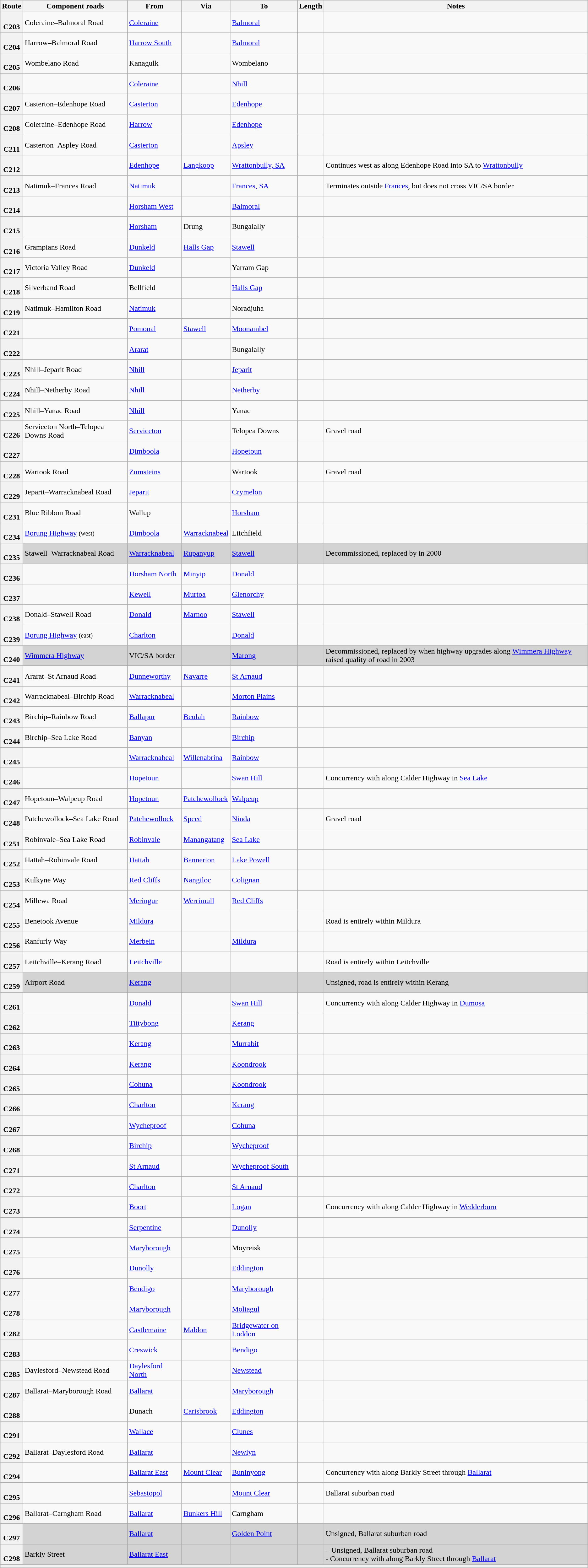<table class="wikitable sortable">
<tr>
<th scope="col">Route</th>
<th scope="col">Component roads</th>
<th scope="col">From</th>
<th scope="col">Via</th>
<th scope="col">To</th>
<th scope="col">Length</th>
<th scope="col">Notes</th>
</tr>
<tr>
<th style="vertical-align:top; white-space:nowrap;"><br>C203</th>
<td>Coleraine–Balmoral Road</td>
<td><a href='#'>Coleraine</a></td>
<td></td>
<td><a href='#'>Balmoral</a></td>
<td></td>
<td></td>
</tr>
<tr>
<th style="vertical-align:top; white-space:nowrap;"><br>C204</th>
<td>Harrow–Balmoral Road</td>
<td><a href='#'>Harrow South</a></td>
<td></td>
<td><a href='#'>Balmoral</a></td>
<td></td>
<td></td>
</tr>
<tr>
<th style="vertical-align:top; white-space:nowrap;"><br>C205</th>
<td>Wombelano Road</td>
<td>Kanagulk</td>
<td></td>
<td>Wombelano</td>
<td></td>
<td></td>
</tr>
<tr>
<th style="vertical-align:top; white-space:nowrap;"><br>C206</th>
<td></td>
<td><a href='#'>Coleraine</a></td>
<td></td>
<td><a href='#'>Nhill</a></td>
<td></td>
<td></td>
</tr>
<tr>
<th style="vertical-align:top; white-space:nowrap;"><br>C207</th>
<td>Casterton–Edenhope Road</td>
<td><a href='#'>Casterton</a></td>
<td></td>
<td><a href='#'>Edenhope</a></td>
<td></td>
<td></td>
</tr>
<tr>
<th style="vertical-align:top; white-space:nowrap;"><br>C208</th>
<td>Coleraine–Edenhope Road</td>
<td><a href='#'>Harrow</a></td>
<td></td>
<td><a href='#'>Edenhope</a></td>
<td></td>
<td></td>
</tr>
<tr>
<th style="vertical-align:top; white-space:nowrap;"><br>C211</th>
<td>Casterton–Aspley Road</td>
<td><a href='#'>Casterton</a></td>
<td></td>
<td><a href='#'>Apsley</a></td>
<td></td>
<td></td>
</tr>
<tr>
<th style="vertical-align:top; white-space:nowrap;"><br>C212</th>
<td></td>
<td><a href='#'>Edenhope</a></td>
<td><a href='#'>Langkoop</a></td>
<td><a href='#'>Wrattonbully, SA</a></td>
<td></td>
<td>Continues west as  along Edenhope Road into SA to <a href='#'>Wrattonbully</a></td>
</tr>
<tr>
<th style="vertical-align:top; white-space:nowrap;"><br>C213</th>
<td>Natimuk–Frances Road</td>
<td><a href='#'>Natimuk</a></td>
<td></td>
<td><a href='#'>Frances, SA</a></td>
<td></td>
<td>Terminates outside <a href='#'>Frances</a>, but does not cross VIC/SA border</td>
</tr>
<tr>
<th style="vertical-align:top; white-space:nowrap;"><br>C214</th>
<td></td>
<td><a href='#'>Horsham West</a></td>
<td></td>
<td><a href='#'>Balmoral</a></td>
<td></td>
<td></td>
</tr>
<tr>
<th style="vertical-align:top; white-space:nowrap;"><br>C215</th>
<td></td>
<td><a href='#'>Horsham</a></td>
<td>Drung</td>
<td>Bungalally</td>
<td></td>
<td></td>
</tr>
<tr>
<th style="vertical-align:top; white-space:nowrap;"><br>C216</th>
<td>Grampians Road</td>
<td><a href='#'>Dunkeld</a></td>
<td><a href='#'>Halls Gap</a></td>
<td><a href='#'>Stawell</a></td>
<td></td>
<td></td>
</tr>
<tr>
<th style="vertical-align:top; white-space:nowrap;"><br>C217</th>
<td>Victoria Valley Road</td>
<td><a href='#'>Dunkeld</a></td>
<td></td>
<td>Yarram Gap</td>
<td></td>
<td></td>
</tr>
<tr>
<th style="vertical-align:top; white-space:nowrap;"><br>C218</th>
<td>Silverband Road</td>
<td>Bellfield</td>
<td></td>
<td><a href='#'>Halls Gap</a></td>
<td></td>
<td></td>
</tr>
<tr>
<th style="vertical-align:top; white-space:nowrap;"><br>C219</th>
<td>Natimuk–Hamilton Road</td>
<td><a href='#'>Natimuk</a></td>
<td></td>
<td>Noradjuha</td>
<td></td>
<td></td>
</tr>
<tr>
<th style="vertical-align:top; white-space:nowrap;"><br>C221</th>
<td></td>
<td><a href='#'>Pomonal</a></td>
<td><a href='#'>Stawell</a></td>
<td><a href='#'>Moonambel</a></td>
<td></td>
<td></td>
</tr>
<tr>
<th style="vertical-align:top; white-space:nowrap;"><br>C222</th>
<td></td>
<td><a href='#'>Ararat</a></td>
<td></td>
<td>Bungalally</td>
<td></td>
<td></td>
</tr>
<tr>
<th style="vertical-align:top; white-space:nowrap;"><br>C223</th>
<td>Nhill–Jeparit Road</td>
<td><a href='#'>Nhill</a></td>
<td></td>
<td><a href='#'>Jeparit</a></td>
<td></td>
<td></td>
</tr>
<tr>
<th style="vertical-align:top; white-space:nowrap;"><br>C224</th>
<td>Nhill–Netherby Road</td>
<td><a href='#'>Nhill</a></td>
<td></td>
<td><a href='#'>Netherby</a></td>
<td></td>
<td></td>
</tr>
<tr>
<th style="vertical-align:top; white-space:nowrap;"><br>C225</th>
<td>Nhill–Yanac Road</td>
<td><a href='#'>Nhill</a></td>
<td></td>
<td>Yanac</td>
<td></td>
<td></td>
</tr>
<tr>
<th style="vertical-align:top; white-space:nowrap;"><br>C226</th>
<td>Serviceton North–Telopea Downs Road</td>
<td><a href='#'>Serviceton</a></td>
<td></td>
<td>Telopea Downs</td>
<td></td>
<td>Gravel road</td>
</tr>
<tr>
<th style="vertical-align:top; white-space:nowrap;"><br>C227</th>
<td></td>
<td><a href='#'>Dimboola</a></td>
<td></td>
<td><a href='#'>Hopetoun</a></td>
<td></td>
<td></td>
</tr>
<tr>
<th style="vertical-align:top; white-space:nowrap;"><br>C228</th>
<td>Wartook Road</td>
<td><a href='#'>Zumsteins</a></td>
<td></td>
<td>Wartook</td>
<td></td>
<td>Gravel road</td>
</tr>
<tr>
<th style="vertical-align:top; white-space:nowrap;"><br>C229</th>
<td>Jeparit–Warracknabeal Road</td>
<td><a href='#'>Jeparit</a></td>
<td></td>
<td><a href='#'>Crymelon</a></td>
<td></td>
<td></td>
</tr>
<tr>
<th style="vertical-align:top; white-space:nowrap;"><br>C231</th>
<td>Blue Ribbon Road</td>
<td>Wallup</td>
<td></td>
<td><a href='#'>Horsham</a></td>
<td></td>
<td></td>
</tr>
<tr>
<th style="vertical-align:top; white-space:nowrap;"><br>C234</th>
<td><a href='#'>Borung Highway</a> <small>(west)</small></td>
<td><a href='#'>Dimboola</a></td>
<td><a href='#'>Warracknabeal</a></td>
<td>Litchfield</td>
<td></td>
<td></td>
</tr>
<tr style="background:#d3d3d3;">
<th style="vertical-align:top; white-space:nowrap;"><br>C235</th>
<td>Stawell–Warracknabeal Road</td>
<td><a href='#'>Warracknabeal</a></td>
<td><a href='#'>Rupanyup</a></td>
<td><a href='#'>Stawell</a></td>
<td></td>
<td>Decommissioned, replaced by  in 2000</td>
</tr>
<tr>
<th style="vertical-align:top; white-space:nowrap;"><br>C236</th>
<td></td>
<td><a href='#'>Horsham North</a></td>
<td><a href='#'>Minyip</a></td>
<td><a href='#'>Donald</a></td>
<td></td>
<td></td>
</tr>
<tr>
<th style="vertical-align:top; white-space:nowrap;"><br>C237</th>
<td></td>
<td><a href='#'>Kewell</a></td>
<td><a href='#'>Murtoa</a></td>
<td><a href='#'>Glenorchy</a></td>
<td></td>
<td></td>
</tr>
<tr>
<th style="vertical-align:top; white-space:nowrap;"><br>C238</th>
<td>Donald–Stawell Road</td>
<td><a href='#'>Donald</a></td>
<td><a href='#'>Marnoo</a></td>
<td><a href='#'>Stawell</a></td>
<td></td>
<td></td>
</tr>
<tr>
<th style="vertical-align:top; white-space:nowrap;"><br>C239</th>
<td><a href='#'>Borung Highway</a> <small>(east)</small></td>
<td><a href='#'>Charlton</a></td>
<td></td>
<td><a href='#'>Donald</a></td>
<td></td>
<td></td>
</tr>
<tr style="background:#d3d3d3;">
<th style="vertical-align:top; white-space:nowrap;"><br>C240</th>
<td><a href='#'>Wimmera Highway</a></td>
<td>VIC/SA border</td>
<td></td>
<td><a href='#'>Marong</a></td>
<td></td>
<td>Decommissioned, replaced by  when highway upgrades along <a href='#'>Wimmera Highway</a> raised quality of road in 2003</td>
</tr>
<tr>
<th style="vertical-align:top; white-space:nowrap;"><br>C241</th>
<td>Ararat–St Arnaud Road</td>
<td><a href='#'>Dunneworthy</a></td>
<td><a href='#'>Navarre</a></td>
<td><a href='#'>St Arnaud</a></td>
<td></td>
<td></td>
</tr>
<tr>
<th style="vertical-align:top; white-space:nowrap;"><br>C242</th>
<td>Warracknabeal–Birchip Road</td>
<td><a href='#'>Warracknabeal</a></td>
<td></td>
<td><a href='#'>Morton Plains</a></td>
<td></td>
<td></td>
</tr>
<tr>
<th style="vertical-align:top; white-space:nowrap;"><br>C243</th>
<td>Birchip–Rainbow Road</td>
<td><a href='#'>Ballapur</a></td>
<td><a href='#'>Beulah</a></td>
<td><a href='#'>Rainbow</a></td>
<td></td>
<td></td>
</tr>
<tr>
<th style="vertical-align:top; white-space:nowrap;"><br>C244</th>
<td>Birchip–Sea Lake Road</td>
<td><a href='#'>Banyan</a></td>
<td></td>
<td><a href='#'>Birchip</a></td>
<td></td>
<td></td>
</tr>
<tr>
<th style="vertical-align:top; white-space:nowrap;"><br>C245</th>
<td></td>
<td><a href='#'>Warracknabeal</a></td>
<td><a href='#'>Willenabrina</a></td>
<td><a href='#'>Rainbow</a></td>
<td></td>
<td></td>
</tr>
<tr>
<th style="vertical-align:top; white-space:nowrap;"><br>C246</th>
<td></td>
<td><a href='#'>Hopetoun</a></td>
<td></td>
<td><a href='#'>Swan Hill</a></td>
<td></td>
<td>Concurrency with  along Calder Highway in <a href='#'>Sea Lake</a></td>
</tr>
<tr>
<th style="vertical-align:top; white-space:nowrap;"><br>C247</th>
<td>Hopetoun–Walpeup Road</td>
<td><a href='#'>Hopetoun</a></td>
<td><a href='#'>Patchewollock</a></td>
<td><a href='#'>Walpeup</a></td>
<td></td>
<td></td>
</tr>
<tr>
<th style="vertical-align:top; white-space:nowrap;"><br>C248</th>
<td>Patchewollock–Sea Lake Road</td>
<td><a href='#'>Patchewollock</a></td>
<td><a href='#'>Speed</a></td>
<td><a href='#'>Ninda</a></td>
<td></td>
<td>Gravel road</td>
</tr>
<tr>
<th style="vertical-align:top; white-space:nowrap;"><br>C251</th>
<td>Robinvale–Sea Lake Road</td>
<td><a href='#'>Robinvale</a></td>
<td><a href='#'>Manangatang</a></td>
<td><a href='#'>Sea Lake</a></td>
<td></td>
<td></td>
</tr>
<tr>
<th style="vertical-align:top; white-space:nowrap;"><br>C252</th>
<td>Hattah–Robinvale Road</td>
<td><a href='#'>Hattah</a></td>
<td><a href='#'>Bannerton</a></td>
<td><a href='#'>Lake Powell</a></td>
<td></td>
<td></td>
</tr>
<tr>
<th style="vertical-align:top; white-space:nowrap;"><br>C253</th>
<td>Kulkyne Way</td>
<td><a href='#'>Red Cliffs</a></td>
<td><a href='#'>Nangiloc</a></td>
<td><a href='#'>Colignan</a></td>
<td></td>
<td></td>
</tr>
<tr>
<th style="vertical-align:top; white-space:nowrap;"><br>C254</th>
<td>Millewa Road</td>
<td><a href='#'>Meringur</a></td>
<td><a href='#'>Werrimull</a></td>
<td><a href='#'>Red Cliffs</a></td>
<td></td>
<td></td>
</tr>
<tr>
<th style="vertical-align:top; white-space:nowrap;"><br>C255</th>
<td>Benetook Avenue</td>
<td><a href='#'>Mildura</a></td>
<td></td>
<td></td>
<td></td>
<td>Road is entirely within Mildura</td>
</tr>
<tr>
<th style="vertical-align:top; white-space:nowrap;"><br>C256</th>
<td>Ranfurly Way</td>
<td><a href='#'>Merbein</a></td>
<td></td>
<td><a href='#'>Mildura</a></td>
<td></td>
<td></td>
</tr>
<tr>
<th style="vertical-align:top; white-space:nowrap;"><br>C257</th>
<td>Leitchville–Kerang Road</td>
<td><a href='#'>Leitchville</a></td>
<td></td>
<td></td>
<td></td>
<td>Road is entirely within Leitchville</td>
</tr>
<tr style="background:#d3d3d3;">
<th style="vertical-align:top; white-space:nowrap;"><br>C259</th>
<td>Airport Road</td>
<td><a href='#'>Kerang</a></td>
<td></td>
<td></td>
<td></td>
<td>Unsigned, road is entirely within Kerang</td>
</tr>
<tr>
<th style="vertical-align:top; white-space:nowrap;"><br>C261</th>
<td></td>
<td><a href='#'>Donald</a></td>
<td></td>
<td><a href='#'>Swan Hill</a></td>
<td></td>
<td>Concurrency with  along Calder Highway in <a href='#'>Dumosa</a></td>
</tr>
<tr>
<th style="vertical-align:top; white-space:nowrap;"><br>C262</th>
<td></td>
<td><a href='#'>Tittybong</a></td>
<td></td>
<td><a href='#'>Kerang</a></td>
<td></td>
<td></td>
</tr>
<tr>
<th style="vertical-align:top; white-space:nowrap;"><br>C263</th>
<td></td>
<td><a href='#'>Kerang</a></td>
<td></td>
<td><a href='#'>Murrabit</a></td>
<td></td>
<td></td>
</tr>
<tr>
<th style="vertical-align:top; white-space:nowrap;"><br>C264</th>
<td></td>
<td><a href='#'>Kerang</a></td>
<td></td>
<td><a href='#'>Koondrook</a></td>
<td></td>
<td></td>
</tr>
<tr>
<th style="vertical-align:top; white-space:nowrap;"><br>C265</th>
<td></td>
<td><a href='#'>Cohuna</a></td>
<td></td>
<td><a href='#'>Koondrook</a></td>
<td></td>
<td></td>
</tr>
<tr>
<th style="vertical-align:top; white-space:nowrap;"><br>C266</th>
<td></td>
<td><a href='#'>Charlton</a></td>
<td></td>
<td><a href='#'>Kerang</a></td>
<td></td>
<td></td>
</tr>
<tr>
<th style="vertical-align:top; white-space:nowrap;"><br>C267</th>
<td></td>
<td><a href='#'>Wycheproof</a></td>
<td></td>
<td><a href='#'>Cohuna</a></td>
<td></td>
<td></td>
</tr>
<tr>
<th style="vertical-align:top; white-space:nowrap;"><br>C268</th>
<td></td>
<td><a href='#'>Birchip</a></td>
<td></td>
<td><a href='#'>Wycheproof</a></td>
<td></td>
<td></td>
</tr>
<tr>
<th style="vertical-align:top; white-space:nowrap;"><br>C271</th>
<td></td>
<td><a href='#'>St Arnaud</a></td>
<td></td>
<td><a href='#'>Wycheproof South</a></td>
<td></td>
<td></td>
</tr>
<tr>
<th style="vertical-align:top; white-space:nowrap;"><br>C272</th>
<td></td>
<td><a href='#'>Charlton</a></td>
<td></td>
<td><a href='#'>St Arnaud</a></td>
<td></td>
<td></td>
</tr>
<tr>
<th style="vertical-align:top; white-space:nowrap;"><br>C273</th>
<td></td>
<td><a href='#'>Boort</a></td>
<td></td>
<td><a href='#'>Logan</a></td>
<td></td>
<td>Concurrency with  along Calder Highway in <a href='#'>Wedderburn</a></td>
</tr>
<tr>
<th style="vertical-align:top; white-space:nowrap;"><br>C274</th>
<td></td>
<td><a href='#'>Serpentine</a></td>
<td></td>
<td><a href='#'>Dunolly</a></td>
<td></td>
<td></td>
</tr>
<tr>
<th style="vertical-align:top; white-space:nowrap;"><br>C275</th>
<td></td>
<td><a href='#'>Maryborough</a></td>
<td></td>
<td>Moyreisk</td>
<td></td>
<td></td>
</tr>
<tr>
<th style="vertical-align:top; white-space:nowrap;"><br>C276</th>
<td></td>
<td><a href='#'>Dunolly</a></td>
<td></td>
<td><a href='#'>Eddington</a></td>
<td></td>
<td></td>
</tr>
<tr>
<th style="vertical-align:top; white-space:nowrap;"><br>C277</th>
<td></td>
<td><a href='#'>Bendigo</a></td>
<td></td>
<td><a href='#'>Maryborough</a></td>
<td></td>
<td></td>
</tr>
<tr>
<th style="vertical-align:top; white-space:nowrap;"><br>C278</th>
<td></td>
<td><a href='#'>Maryborough</a></td>
<td></td>
<td><a href='#'>Moliagul</a></td>
<td></td>
<td></td>
</tr>
<tr>
<th style="vertical-align:top; white-space:nowrap;"><br>C282</th>
<td></td>
<td><a href='#'>Castlemaine</a></td>
<td><a href='#'>Maldon</a></td>
<td><a href='#'>Bridgewater on Loddon</a></td>
<td></td>
<td></td>
</tr>
<tr>
<th style="vertical-align:top; white-space:nowrap;"><br>C283</th>
<td></td>
<td><a href='#'>Creswick</a></td>
<td></td>
<td><a href='#'>Bendigo</a></td>
<td></td>
<td></td>
</tr>
<tr>
<th style="vertical-align:top; white-space:nowrap;"><br>C285</th>
<td>Daylesford–Newstead Road</td>
<td><a href='#'>Daylesford North</a></td>
<td></td>
<td><a href='#'>Newstead</a></td>
<td></td>
<td></td>
</tr>
<tr>
<th style="vertical-align:top; white-space:nowrap;"><br>C287</th>
<td>Ballarat–Maryborough Road</td>
<td><a href='#'>Ballarat</a></td>
<td></td>
<td><a href='#'>Maryborough</a></td>
<td></td>
<td></td>
</tr>
<tr>
<th style="vertical-align:top; white-space:nowrap;"><br>C288</th>
<td></td>
<td>Dunach</td>
<td><a href='#'>Carisbrook</a></td>
<td><a href='#'>Eddington</a></td>
<td></td>
<td></td>
</tr>
<tr>
<th style="vertical-align:top; white-space:nowrap;"><br>C291</th>
<td></td>
<td><a href='#'>Wallace</a></td>
<td></td>
<td><a href='#'>Clunes</a></td>
<td></td>
<td></td>
</tr>
<tr>
<th style="vertical-align:top; white-space:nowrap;"><br>C292</th>
<td>Ballarat–Daylesford Road</td>
<td><a href='#'>Ballarat</a></td>
<td></td>
<td><a href='#'>Newlyn</a></td>
<td></td>
<td></td>
</tr>
<tr>
<th style="vertical-align:top; white-space:nowrap;"><br>C294</th>
<td></td>
<td><a href='#'>Ballarat East</a></td>
<td><a href='#'>Mount Clear</a></td>
<td><a href='#'>Buninyong</a></td>
<td></td>
<td>Concurrency with  along Barkly Street through <a href='#'>Ballarat</a></td>
</tr>
<tr>
<th style="vertical-align:top; white-space:nowrap;"><br>C295</th>
<td></td>
<td><a href='#'>Sebastopol</a></td>
<td></td>
<td><a href='#'>Mount Clear</a></td>
<td></td>
<td>Ballarat suburban road</td>
</tr>
<tr>
<th style="vertical-align:top; white-space:nowrap;"><br>C296</th>
<td>Ballarat–Carngham Road</td>
<td><a href='#'>Ballarat</a></td>
<td><a href='#'>Bunkers Hill</a></td>
<td>Carngham</td>
<td></td>
<td></td>
</tr>
<tr style="background:#d3d3d3;">
<th style="vertical-align:top; white-space:nowrap;"><br>C297</th>
<td></td>
<td><a href='#'>Ballarat</a></td>
<td></td>
<td><a href='#'>Golden Point</a></td>
<td></td>
<td>Unsigned, Ballarat suburban road</td>
</tr>
<tr style="background:#d3d3d3;">
<th style="vertical-align:top; white-space:nowrap;"><br>C298</th>
<td>Barkly Street</td>
<td><a href='#'>Ballarat East</a></td>
<td></td>
<td></td>
<td></td>
<td>– Unsigned, Ballarat suburban road<br>- Concurrency with  along Barkly Street through <a href='#'>Ballarat</a></td>
</tr>
<tr>
<td colspan="7" style="text-align:center; background:#f2f2f2;"></td>
</tr>
</table>
